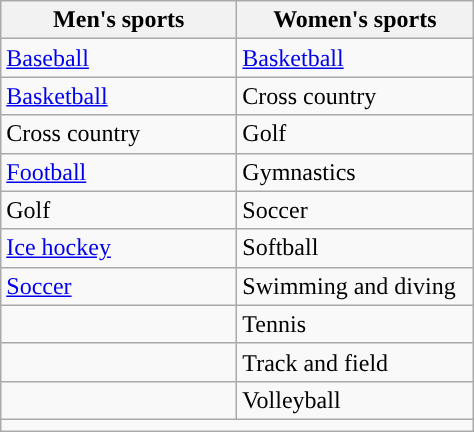<table class="wikitable" style=" ">
<tr>
<th width=150px>Men's sports</th>
<th width=150px>Women's sports</th>
</tr>
<tr>
<td><a href='#'>Baseball</a></td>
<td><a href='#'>Basketball</a></td>
</tr>
<tr>
<td><a href='#'>Basketball</a></td>
<td>Cross country</td>
</tr>
<tr>
<td>Cross country</td>
<td>Golf</td>
</tr>
<tr>
<td><a href='#'>Football</a></td>
<td>Gymnastics</td>
</tr>
<tr>
<td>Golf</td>
<td>Soccer</td>
</tr>
<tr>
<td><a href='#'>Ice hockey</a></td>
<td>Softball</td>
</tr>
<tr>
<td><a href='#'>Soccer</a></td>
<td>Swimming and diving</td>
</tr>
<tr>
<td></td>
<td>Tennis</td>
</tr>
<tr>
<td></td>
<td>Track and field</td>
</tr>
<tr>
<td></td>
<td>Volleyball</td>
</tr>
<tr>
<td colspan="2"></td>
</tr>
</table>
